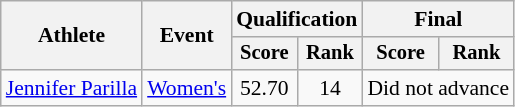<table class=wikitable style=font-size:90%;text-align:center>
<tr>
<th rowspan=2>Athlete</th>
<th rowspan=2>Event</th>
<th colspan=2>Qualification</th>
<th colspan=2>Final</th>
</tr>
<tr style=font-size:95%>
<th>Score</th>
<th>Rank</th>
<th>Score</th>
<th>Rank</th>
</tr>
<tr>
<td align=left><a href='#'>Jennifer Parilla</a></td>
<td align=left><a href='#'>Women's</a></td>
<td>52.70</td>
<td>14</td>
<td colspan=2>Did not advance</td>
</tr>
</table>
